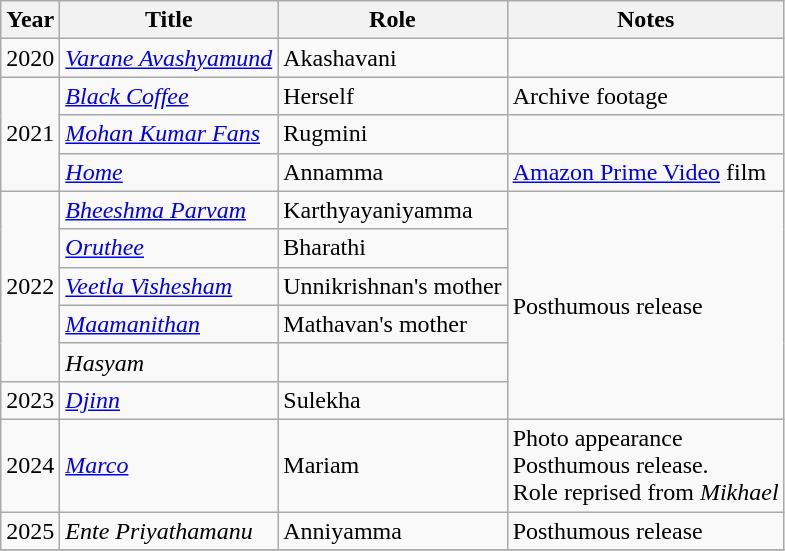<table class="wikitable sortable">
<tr>
<th>Year</th>
<th>Title</th>
<th>Role</th>
<th class="unsortable">Notes</th>
</tr>
<tr>
<td>2020</td>
<td><em><a href='#'>Varane Avashyamund</a></em></td>
<td>Akashavani</td>
<td></td>
</tr>
<tr>
<td rowspan=3>2021</td>
<td><em><a href='#'>Black Coffee</a></em></td>
<td>Herself</td>
<td>Archive footage</td>
</tr>
<tr>
<td><em><a href='#'>Mohan Kumar Fans</a></em></td>
<td>Rugmini</td>
<td></td>
</tr>
<tr>
<td><em><a href='#'>Home</a></em></td>
<td>Annamma</td>
<td><a href='#'>Amazon Prime Video</a> film</td>
</tr>
<tr>
<td rowspan=5>2022</td>
<td><em><a href='#'>Bheeshma Parvam</a></em></td>
<td>Karthyayaniyamma</td>
<td rowspan=6>Posthumous release</td>
</tr>
<tr>
<td><em><a href='#'>Oruthee</a></em></td>
<td>Bharathi</td>
</tr>
<tr>
<td><em><a href='#'>Veetla Vishesham</a></em></td>
<td>Unnikrishnan's mother</td>
</tr>
<tr>
<td><em><a href='#'>Maamanithan</a></em></td>
<td>Mathavan's mother</td>
</tr>
<tr>
<td><em>Hasyam</em></td>
<td></td>
</tr>
<tr>
<td>2023</td>
<td><em><a href='#'>Djinn</a></em></td>
<td>Sulekha</td>
</tr>
<tr>
<td>2024</td>
<td><em><a href='#'>Marco</a></em></td>
<td>Mariam</td>
<td>Photo appearance<br> Posthumous release.<br>Role reprised from <em>Mikhael</em></td>
</tr>
<tr>
<td>2025</td>
<td><em>Ente Priyathamanu</em></td>
<td>Anniyamma</td>
<td>Posthumous release</td>
</tr>
<tr>
</tr>
</table>
